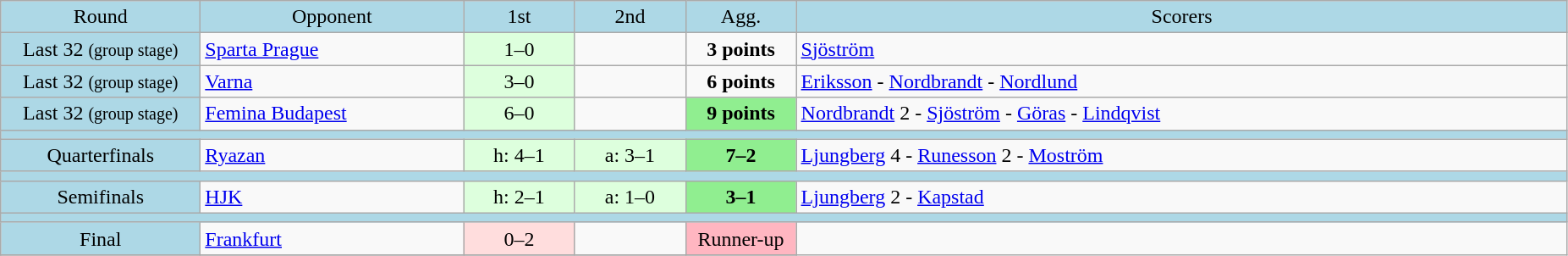<table class="wikitable" style="text-align:center">
<tr bgcolor=lightblue>
<td width=150px>Round</td>
<td width=200px>Opponent</td>
<td width=80px>1st</td>
<td width=80px>2nd</td>
<td width=80px>Agg.</td>
<td width=600px>Scorers</td>
</tr>
<tr>
<td bgcolor=lightblue>Last 32 <small>(group stage)</small></td>
<td align=left> <a href='#'>Sparta Prague</a></td>
<td bgcolor="#ddffdd">1–0</td>
<td></td>
<td><strong>3 points</strong></td>
<td align=left><a href='#'>Sjöström</a></td>
</tr>
<tr>
<td bgcolor=lightblue>Last 32 <small>(group stage)</small></td>
<td align=left> <a href='#'>Varna</a></td>
<td bgcolor="#ddffdd">3–0</td>
<td></td>
<td><strong>6 points</strong></td>
<td align=left><a href='#'>Eriksson</a> - <a href='#'>Nordbrandt</a> - <a href='#'>Nordlund</a></td>
</tr>
<tr>
<td bgcolor=lightblue>Last 32 <small>(group stage)</small></td>
<td align=left> <a href='#'>Femina Budapest</a></td>
<td bgcolor="#ddffdd">6–0</td>
<td></td>
<td bgcolor=lightgreen><strong>9 points</strong></td>
<td align=left><a href='#'>Nordbrandt</a> 2 - <a href='#'>Sjöström</a> - <a href='#'>Göras</a> - <a href='#'>Lindqvist</a></td>
</tr>
<tr bgcolor=lightblue>
<td colspan=6></td>
</tr>
<tr>
<td bgcolor=lightblue>Quarterfinals</td>
<td align=left> <a href='#'>Ryazan</a></td>
<td bgcolor="#ddffdd">h: 4–1</td>
<td bgcolor="#ddffdd">a: 3–1</td>
<td bgcolor=lightgreen><strong>7–2</strong></td>
<td align=left><a href='#'>Ljungberg</a> 4 - <a href='#'>Runesson</a> 2 - <a href='#'>Moström</a></td>
</tr>
<tr bgcolor=lightblue>
<td colspan=6></td>
</tr>
<tr>
<td bgcolor=lightblue>Semifinals</td>
<td align=left> <a href='#'>HJK</a></td>
<td bgcolor="#ddffdd">h: 2–1</td>
<td bgcolor="#ddffdd">a: 1–0</td>
<td bgcolor=lightgreen><strong>3–1</strong></td>
<td align=left><a href='#'>Ljungberg</a> 2 - <a href='#'>Kapstad</a></td>
</tr>
<tr bgcolor=lightblue>
<td colspan=6></td>
</tr>
<tr>
<td bgcolor=lightblue>Final</td>
<td align=left> <a href='#'>Frankfurt</a></td>
<td bgcolor="#ffdddd">0–2</td>
<td></td>
<td bgcolor=lightpink>Runner-up</td>
</tr>
<tr>
</tr>
</table>
